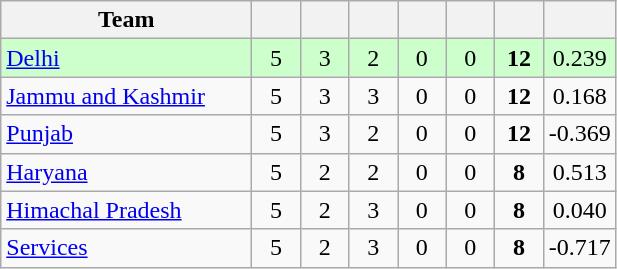<table class="wikitable" style="text-align:center">
<tr>
<th style="width:160px">Team</th>
<th style="width:25px"></th>
<th style="width:25px"></th>
<th style="width:25px"></th>
<th style="width:25px"></th>
<th style="width:25px"></th>
<th style="width:25px"></th>
<th style="width:25px"></th>
</tr>
<tr style="background:#cfc;">
<td style="text-align:left"><a href='#'>Delhi</a></td>
<td>5</td>
<td>3</td>
<td>2</td>
<td>0</td>
<td>0</td>
<td><strong>12</strong></td>
<td>0.239</td>
</tr>
<tr>
<td style="text-align:left"><a href='#'>Jammu and Kashmir</a></td>
<td>5</td>
<td>3</td>
<td>3</td>
<td>0</td>
<td>0</td>
<td><strong>12</strong></td>
<td>0.168</td>
</tr>
<tr>
<td style="text-align:left"><a href='#'>Punjab</a></td>
<td>5</td>
<td>3</td>
<td>2</td>
<td>0</td>
<td>0</td>
<td><strong>12</strong></td>
<td>-0.369</td>
</tr>
<tr>
<td style="text-align:left"><a href='#'>Haryana</a></td>
<td>5</td>
<td>2</td>
<td>2</td>
<td>0</td>
<td>0</td>
<td><strong>8</strong></td>
<td>0.513</td>
</tr>
<tr>
<td style="text-align:left"><a href='#'>Himachal Pradesh</a></td>
<td>5</td>
<td>2</td>
<td>3</td>
<td>0</td>
<td>0</td>
<td><strong>8</strong></td>
<td>0.040</td>
</tr>
<tr>
<td style="text-align:left"><a href='#'>Services</a></td>
<td>5</td>
<td>2</td>
<td>3</td>
<td>0</td>
<td>0</td>
<td><strong>8</strong></td>
<td>-0.717</td>
</tr>
</table>
